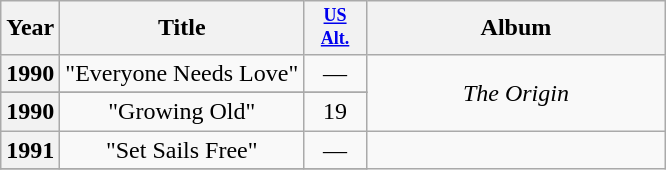<table class="wikitable plainrowheaders" style="text-align:center;">
<tr>
<th scope="col">Year</th>
<th scope="col">Title</th>
<th scope="col" style="width:3em;font-size:75%"><a href='#'>US<br>Alt.</a><br></th>
<th scope="col" style="width:12em;">Album</th>
</tr>
<tr>
<th scope="row">1990</th>
<td>"Everyone Needs Love"</td>
<td>—</td>
<td rowspan="3"><em>The Origin</em></td>
</tr>
<tr>
</tr>
<tr>
<th scope="row">1990</th>
<td>"Growing Old"</td>
<td>19</td>
</tr>
<tr>
<th scope="row">1991</th>
<td>"Set Sails Free"</td>
<td>—</td>
</tr>
<tr>
</tr>
</table>
